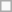<table style="float:left" class="wikitable"|>
<tr>
<td></td>
</tr>
</table>
